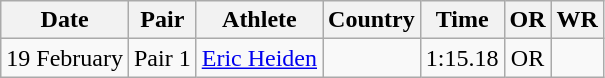<table class="wikitable" style="text-align:center">
<tr>
<th>Date</th>
<th>Pair</th>
<th>Athlete</th>
<th>Country</th>
<th>Time</th>
<th>OR</th>
<th>WR</th>
</tr>
<tr>
<td>19 February</td>
<td>Pair 1</td>
<td><a href='#'>Eric Heiden</a></td>
<td></td>
<td>1:15.18</td>
<td>OR</td>
<td></td>
</tr>
</table>
